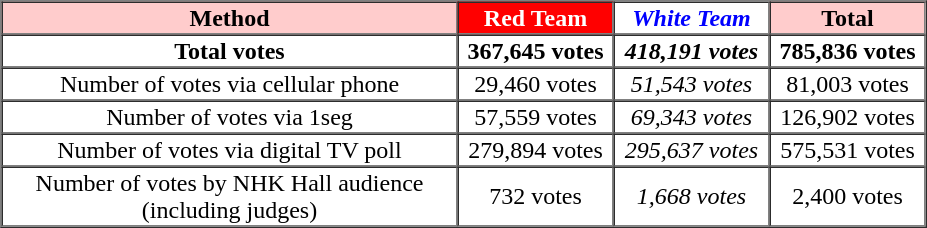<table border="1" cellpadding="1" cellspacing="0">
<tr>
<th style="width:300px; background:#fcc;">Method</th>
<th style="width:100px; background:red; color:white;">Red Team</th>
<th style="width:100px; background:white; color:blue;"><em>White Team</em></th>
<th style="width:100px; background:#fcc;">Total</th>
</tr>
<tr style="text-align:center;">
<td><strong>Total votes</strong></td>
<td><strong>367,645 votes</strong></td>
<td><strong><em>418,191 votes</em></strong></td>
<td><strong>785,836 votes</strong></td>
</tr>
<tr style="text-align:center;">
<td>Number of votes via cellular phone</td>
<td>29,460 votes</td>
<td><em>51,543 votes</em></td>
<td>81,003 votes</td>
</tr>
<tr style="text-align:center;">
<td>Number of votes via 1seg</td>
<td>57,559 votes</td>
<td><em>69,343 votes</em></td>
<td>126,902 votes</td>
</tr>
<tr style="text-align:center;">
<td>Number of votes via digital TV poll</td>
<td>279,894 votes</td>
<td><em>295,637 votes</em></td>
<td>575,531 votes</td>
</tr>
<tr style="text-align:center;">
<td>Number of votes by NHK Hall audience (including judges)</td>
<td>732 votes</td>
<td><em>1,668 votes</em></td>
<td>2,400 votes</td>
</tr>
</table>
